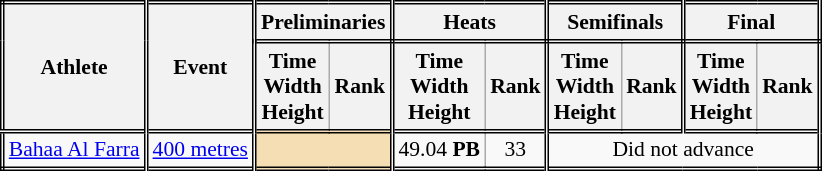<table class=wikitable style="font-size:90%; border: double;">
<tr>
<th rowspan="2" style="border-right:double">Athlete</th>
<th rowspan="2" style="border-right:double">Event</th>
<th colspan="2" style="border-right:double; border-bottom:double;">Preliminaries</th>
<th colspan="2" style="border-right:double; border-bottom:double;">Heats</th>
<th colspan="2" style="border-right:double; border-bottom:double;">Semifinals</th>
<th colspan="2" style="border-right:double; border-bottom:double;">Final</th>
</tr>
<tr>
<th>Time<br>Width<br>Height</th>
<th style="border-right:double">Rank</th>
<th>Time<br>Width<br>Height</th>
<th style="border-right:double">Rank</th>
<th>Time<br>Width<br>Height</th>
<th style="border-right:double">Rank</th>
<th>Time<br>Width<br>Height</th>
<th style="border-right:double">Rank</th>
</tr>
<tr style="border-top: double;">
<td style="border-right:double"><a href='#'>Bahaa Al Farra</a></td>
<td style="border-right:double"><a href='#'>400 metres</a></td>
<td style="border-right:double" colspan= 2 bgcolor="wheat"></td>
<td align=center>49.04 <strong>PB</strong></td>
<td align=center style="border-right:double">33</td>
<td colspan="4" align=center>Did not advance</td>
</tr>
</table>
